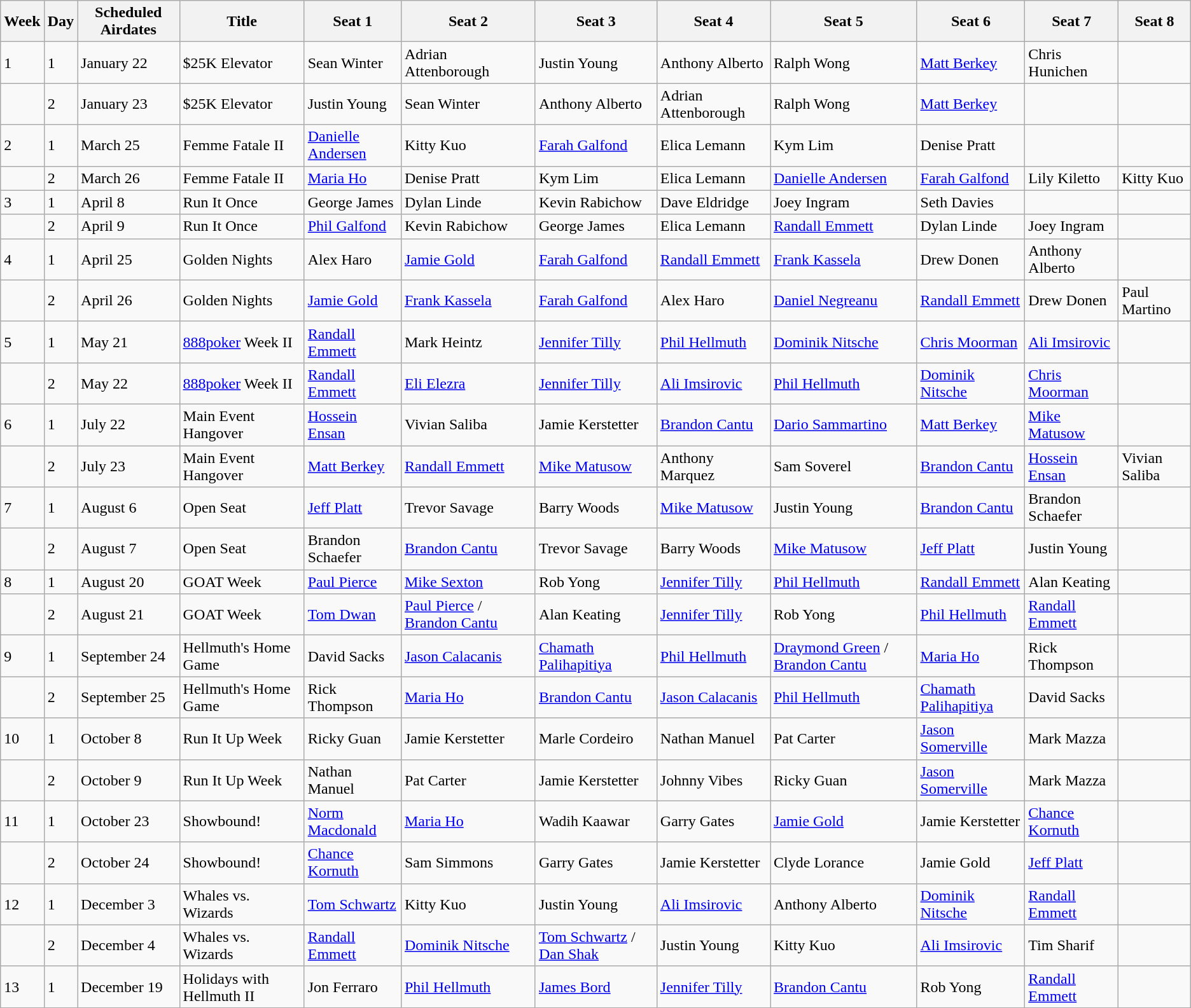<table class="wikitable" >
<tr>
<th>Week</th>
<th>Day</th>
<th>Scheduled Airdates</th>
<th>Title</th>
<th>Seat 1</th>
<th>Seat 2</th>
<th>Seat 3</th>
<th>Seat 4</th>
<th>Seat 5</th>
<th>Seat 6</th>
<th>Seat 7</th>
<th>Seat 8</th>
</tr>
<tr>
<td>1</td>
<td>1</td>
<td>January 22</td>
<td>$25K Elevator</td>
<td>Sean Winter</td>
<td>Adrian Attenborough</td>
<td>Justin Young</td>
<td>Anthony Alberto</td>
<td>Ralph Wong</td>
<td><a href='#'>Matt Berkey</a></td>
<td>Chris Hunichen</td>
<td></td>
</tr>
<tr>
<td></td>
<td>2</td>
<td>January 23</td>
<td>$25K Elevator</td>
<td>Justin Young</td>
<td>Sean Winter</td>
<td>Anthony Alberto</td>
<td>Adrian Attenborough</td>
<td>Ralph Wong</td>
<td><a href='#'>Matt Berkey</a></td>
<td></td>
<td></td>
</tr>
<tr>
<td>2</td>
<td>1</td>
<td>March 25</td>
<td>Femme Fatale II</td>
<td><a href='#'>Danielle Andersen</a></td>
<td>Kitty Kuo</td>
<td><a href='#'>Farah Galfond</a></td>
<td>Elica Lemann</td>
<td>Kym Lim</td>
<td>Denise Pratt</td>
<td></td>
<td></td>
</tr>
<tr>
<td></td>
<td>2</td>
<td>March 26</td>
<td>Femme Fatale II</td>
<td><a href='#'>Maria Ho</a></td>
<td>Denise Pratt</td>
<td>Kym Lim</td>
<td>Elica Lemann</td>
<td><a href='#'>Danielle Andersen</a></td>
<td><a href='#'>Farah Galfond</a></td>
<td>Lily Kiletto</td>
<td>Kitty Kuo</td>
</tr>
<tr>
<td>3</td>
<td>1</td>
<td>April 8</td>
<td>Run It Once</td>
<td>George James</td>
<td>Dylan Linde</td>
<td>Kevin Rabichow</td>
<td>Dave Eldridge</td>
<td>Joey Ingram</td>
<td>Seth Davies</td>
<td></td>
<td></td>
</tr>
<tr>
<td></td>
<td>2</td>
<td>April 9</td>
<td>Run It Once</td>
<td><a href='#'>Phil Galfond</a></td>
<td>Kevin Rabichow</td>
<td>George James</td>
<td>Elica Lemann</td>
<td><a href='#'>Randall Emmett</a></td>
<td>Dylan Linde</td>
<td>Joey Ingram</td>
<td></td>
</tr>
<tr>
<td>4</td>
<td>1</td>
<td>April 25</td>
<td>Golden Nights</td>
<td>Alex Haro</td>
<td><a href='#'>Jamie Gold</a></td>
<td><a href='#'>Farah Galfond</a></td>
<td><a href='#'>Randall Emmett</a></td>
<td><a href='#'>Frank Kassela</a></td>
<td>Drew Donen</td>
<td>Anthony Alberto</td>
<td></td>
</tr>
<tr>
<td></td>
<td>2</td>
<td>April 26</td>
<td>Golden Nights</td>
<td><a href='#'>Jamie Gold</a></td>
<td><a href='#'>Frank Kassela</a></td>
<td><a href='#'>Farah Galfond</a></td>
<td>Alex Haro</td>
<td><a href='#'>Daniel Negreanu</a></td>
<td><a href='#'>Randall Emmett</a></td>
<td>Drew Donen</td>
<td>Paul Martino</td>
</tr>
<tr>
<td>5</td>
<td>1</td>
<td>May 21</td>
<td><a href='#'>888poker</a> Week II</td>
<td><a href='#'>Randall Emmett</a></td>
<td>Mark Heintz</td>
<td><a href='#'>Jennifer Tilly</a></td>
<td><a href='#'>Phil Hellmuth</a></td>
<td><a href='#'>Dominik Nitsche</a></td>
<td><a href='#'>Chris Moorman</a></td>
<td><a href='#'>Ali Imsirovic</a></td>
<td></td>
</tr>
<tr>
<td></td>
<td>2</td>
<td>May 22</td>
<td><a href='#'>888poker</a> Week II</td>
<td><a href='#'>Randall Emmett</a></td>
<td><a href='#'>Eli Elezra</a></td>
<td><a href='#'>Jennifer Tilly</a></td>
<td><a href='#'>Ali Imsirovic</a></td>
<td><a href='#'>Phil Hellmuth</a></td>
<td><a href='#'>Dominik Nitsche</a></td>
<td><a href='#'>Chris Moorman</a></td>
<td></td>
</tr>
<tr>
<td>6</td>
<td>1</td>
<td>July 22</td>
<td>Main Event Hangover</td>
<td><a href='#'>Hossein Ensan</a></td>
<td>Vivian Saliba</td>
<td>Jamie Kerstetter</td>
<td><a href='#'>Brandon Cantu</a></td>
<td><a href='#'>Dario Sammartino</a></td>
<td><a href='#'>Matt Berkey</a></td>
<td><a href='#'>Mike Matusow</a></td>
<td></td>
</tr>
<tr>
<td></td>
<td>2</td>
<td>July 23</td>
<td>Main Event Hangover</td>
<td><a href='#'>Matt Berkey</a></td>
<td><a href='#'>Randall Emmett</a></td>
<td><a href='#'>Mike Matusow</a></td>
<td>Anthony Marquez</td>
<td>Sam Soverel</td>
<td><a href='#'>Brandon Cantu</a></td>
<td><a href='#'>Hossein Ensan</a></td>
<td>Vivian Saliba</td>
</tr>
<tr>
<td>7</td>
<td>1</td>
<td>August 6</td>
<td>Open Seat</td>
<td><a href='#'>Jeff Platt</a></td>
<td>Trevor Savage</td>
<td>Barry Woods</td>
<td><a href='#'>Mike Matusow</a></td>
<td>Justin Young</td>
<td><a href='#'>Brandon Cantu</a></td>
<td>Brandon Schaefer</td>
<td></td>
</tr>
<tr>
<td></td>
<td>2</td>
<td>August 7</td>
<td>Open Seat</td>
<td>Brandon Schaefer</td>
<td><a href='#'>Brandon Cantu</a></td>
<td>Trevor Savage</td>
<td>Barry Woods</td>
<td David Oppenheim (poker player)><a href='#'>Mike Matusow</a></td>
<td><a href='#'>Jeff Platt</a></td>
<td>Justin Young</td>
<td></td>
</tr>
<tr>
<td>8</td>
<td>1</td>
<td>August 20</td>
<td>GOAT Week</td>
<td><a href='#'>Paul Pierce</a></td>
<td><a href='#'>Mike Sexton</a></td>
<td>Rob Yong</td>
<td><a href='#'>Jennifer Tilly</a></td>
<td><a href='#'>Phil Hellmuth</a></td>
<td><a href='#'>Randall Emmett</a></td>
<td>Alan Keating</td>
<td></td>
</tr>
<tr>
<td></td>
<td>2</td>
<td>August 21</td>
<td>GOAT Week</td>
<td><a href='#'>Tom Dwan</a></td>
<td><a href='#'>Paul Pierce</a> / <a href='#'>Brandon Cantu</a></td>
<td>Alan Keating</td>
<td><a href='#'>Jennifer Tilly</a></td>
<td>Rob Yong</td>
<td><a href='#'>Phil Hellmuth</a></td>
<td><a href='#'>Randall Emmett</a></td>
<td></td>
</tr>
<tr>
<td>9</td>
<td>1</td>
<td>September 24</td>
<td>Hellmuth's Home Game</td>
<td>David Sacks</td>
<td><a href='#'>Jason Calacanis</a></td>
<td><a href='#'>Chamath Palihapitiya</a></td>
<td><a href='#'>Phil Hellmuth</a></td>
<td><a href='#'>Draymond Green</a> / <a href='#'>Brandon Cantu</a></td>
<td><a href='#'>Maria Ho</a></td>
<td>Rick Thompson</td>
<td></td>
</tr>
<tr>
<td></td>
<td>2</td>
<td>September 25</td>
<td>Hellmuth's Home Game</td>
<td>Rick Thompson</td>
<td><a href='#'>Maria Ho</a></td>
<td><a href='#'>Brandon Cantu</a></td>
<td><a href='#'>Jason Calacanis</a></td>
<td><a href='#'>Phil Hellmuth</a></td>
<td><a href='#'>Chamath Palihapitiya</a></td>
<td>David Sacks</td>
<td></td>
</tr>
<tr>
<td>10</td>
<td>1</td>
<td>October 8</td>
<td>Run It Up Week</td>
<td>Ricky Guan</td>
<td>Jamie Kerstetter</td>
<td>Marle Cordeiro</td>
<td>Nathan Manuel</td>
<td>Pat Carter</td>
<td><a href='#'>Jason Somerville</a></td>
<td>Mark Mazza</td>
<td></td>
</tr>
<tr>
<td></td>
<td>2</td>
<td>October 9</td>
<td>Run It Up Week</td>
<td>Nathan Manuel</td>
<td>Pat Carter</td>
<td>Jamie Kerstetter</td>
<td>Johnny Vibes</td>
<td>Ricky Guan</td>
<td><a href='#'>Jason Somerville</a></td>
<td>Mark Mazza</td>
<td></td>
</tr>
<tr>
<td>11</td>
<td>1</td>
<td>October 23</td>
<td>Showbound!</td>
<td><a href='#'>Norm Macdonald</a></td>
<td><a href='#'>Maria Ho</a></td>
<td>Wadih Kaawar</td>
<td>Garry Gates</td>
<td><a href='#'>Jamie Gold</a></td>
<td>Jamie Kerstetter</td>
<td><a href='#'>Chance Kornuth</a></td>
<td></td>
</tr>
<tr>
<td></td>
<td>2</td>
<td>October 24</td>
<td>Showbound!</td>
<td><a href='#'>Chance Kornuth</a></td>
<td>Sam Simmons</td>
<td>Garry Gates</td>
<td>Jamie Kerstetter</td>
<td>Clyde Lorance</td>
<td>Jamie Gold</td>
<td><a href='#'>Jeff Platt</a></td>
<td></td>
</tr>
<tr>
<td>12</td>
<td>1</td>
<td>December 3</td>
<td>Whales vs. Wizards</td>
<td><a href='#'>Tom Schwartz</a></td>
<td>Kitty Kuo</td>
<td>Justin Young</td>
<td><a href='#'>Ali Imsirovic</a></td>
<td>Anthony Alberto</td>
<td><a href='#'>Dominik Nitsche</a></td>
<td><a href='#'>Randall Emmett</a></td>
<td></td>
</tr>
<tr>
<td></td>
<td>2</td>
<td>December 4</td>
<td>Whales vs. Wizards</td>
<td><a href='#'>Randall Emmett</a></td>
<td><a href='#'>Dominik Nitsche</a></td>
<td><a href='#'>Tom Schwartz</a> / <a href='#'>Dan Shak</a></td>
<td>Justin Young</td>
<td>Kitty Kuo</td>
<td><a href='#'>Ali Imsirovic</a></td>
<td>Tim Sharif</td>
<td></td>
</tr>
<tr>
<td>13</td>
<td>1</td>
<td>December 19</td>
<td>Holidays with Hellmuth II</td>
<td>Jon Ferraro</td>
<td><a href='#'>Phil Hellmuth</a></td>
<td><a href='#'>James Bord</a></td>
<td><a href='#'>Jennifer Tilly</a></td>
<td><a href='#'>Brandon Cantu</a></td>
<td>Rob Yong</td>
<td><a href='#'>Randall Emmett</a></td>
<td></td>
</tr>
</table>
